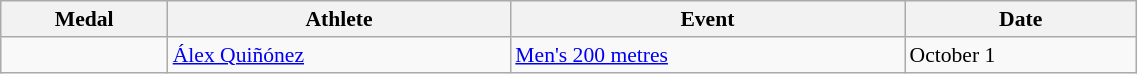<table class="wikitable" style="font-size:90%" width=60%>
<tr>
<th>Medal</th>
<th>Athlete</th>
<th>Event</th>
<th>Date</th>
</tr>
<tr>
<td></td>
<td><a href='#'>Álex Quiñónez</a></td>
<td><a href='#'>Men's 200 metres</a></td>
<td>October 1</td>
</tr>
</table>
